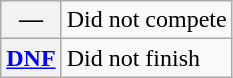<table class="wikitable">
<tr>
<th scope="row">—</th>
<td>Did not compete</td>
</tr>
<tr>
<th scope="row"><a href='#'>DNF</a></th>
<td>Did not finish</td>
</tr>
</table>
